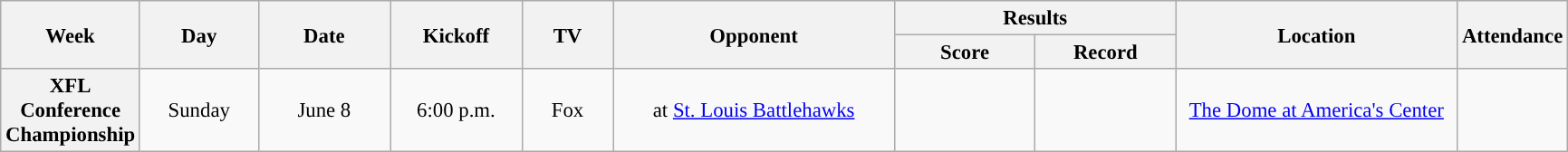<table class="wikitable" style="text-align:center; font-size: 95%;">
<tr>
<th rowspan="2" width="40">Week</th>
<th rowspan="2" width="80">Day</th>
<th rowspan="2" width="90">Date</th>
<th rowspan="2" width="90">Kickoff</th>
<th rowspan="2" width="60">TV</th>
<th rowspan="2" width="200">Opponent</th>
<th colspan="2" width="200">Results</th>
<th rowspan="2" width="200">Location</th>
<th rowspan="2">Attendance</th>
</tr>
<tr>
<th width="60">Score</th>
<th width="60">Record</th>
</tr>
<tr style="background:#">
<th>XFL Conference Championship</th>
<td>Sunday</td>
<td>June 8</td>
<td>6:00 p.m.</td>
<td>Fox</td>
<td>at <a href='#'>St. Louis Battlehawks</a></td>
<td></td>
<td></td>
<td><a href='#'>The Dome at America's Center</a></td>
<td></td>
</tr>
</table>
